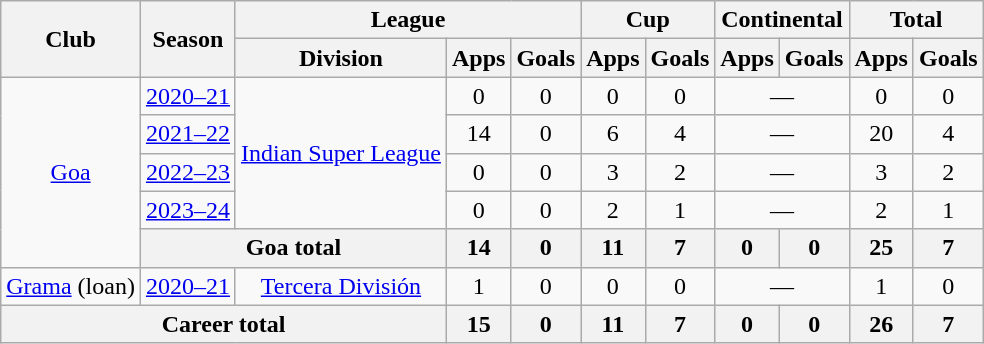<table class="wikitable" style="text-align:center">
<tr>
<th rowspan="2">Club</th>
<th rowspan="2">Season</th>
<th colspan="3">League</th>
<th colspan="2">Cup</th>
<th colspan="2">Continental</th>
<th colspan="2">Total</th>
</tr>
<tr>
<th>Division</th>
<th>Apps</th>
<th>Goals</th>
<th>Apps</th>
<th>Goals</th>
<th>Apps</th>
<th>Goals</th>
<th>Apps</th>
<th>Goals</th>
</tr>
<tr>
<td rowspan="5"><a href='#'>Goa</a></td>
<td><a href='#'>2020–21</a></td>
<td rowspan="4"><a href='#'>Indian Super League</a></td>
<td>0</td>
<td>0</td>
<td>0</td>
<td>0</td>
<td colspan="2">—</td>
<td>0</td>
<td>0</td>
</tr>
<tr>
<td><a href='#'>2021–22</a></td>
<td>14</td>
<td>0</td>
<td>6</td>
<td>4</td>
<td colspan="2">—</td>
<td>20</td>
<td>4</td>
</tr>
<tr>
<td><a href='#'>2022–23</a></td>
<td>0</td>
<td>0</td>
<td>3</td>
<td>2</td>
<td colspan="2">—</td>
<td>3</td>
<td>2</td>
</tr>
<tr>
<td><a href='#'>2023–24</a></td>
<td>0</td>
<td>0</td>
<td>2</td>
<td>1</td>
<td colspan="2">—</td>
<td>2</td>
<td>1</td>
</tr>
<tr>
<th colspan="2">Goa total</th>
<th>14</th>
<th>0</th>
<th>11</th>
<th>7</th>
<th>0</th>
<th>0</th>
<th>25</th>
<th>7</th>
</tr>
<tr>
<td rowspan="1"><a href='#'>Grama</a> (loan)</td>
<td><a href='#'>2020–21</a></td>
<td rowspan="1"><a href='#'>Tercera División</a></td>
<td>1</td>
<td>0</td>
<td>0</td>
<td>0</td>
<td colspan="2">—</td>
<td>1</td>
<td>0</td>
</tr>
<tr>
<th colspan="3">Career total</th>
<th>15</th>
<th>0</th>
<th>11</th>
<th>7</th>
<th>0</th>
<th>0</th>
<th>26</th>
<th>7</th>
</tr>
</table>
